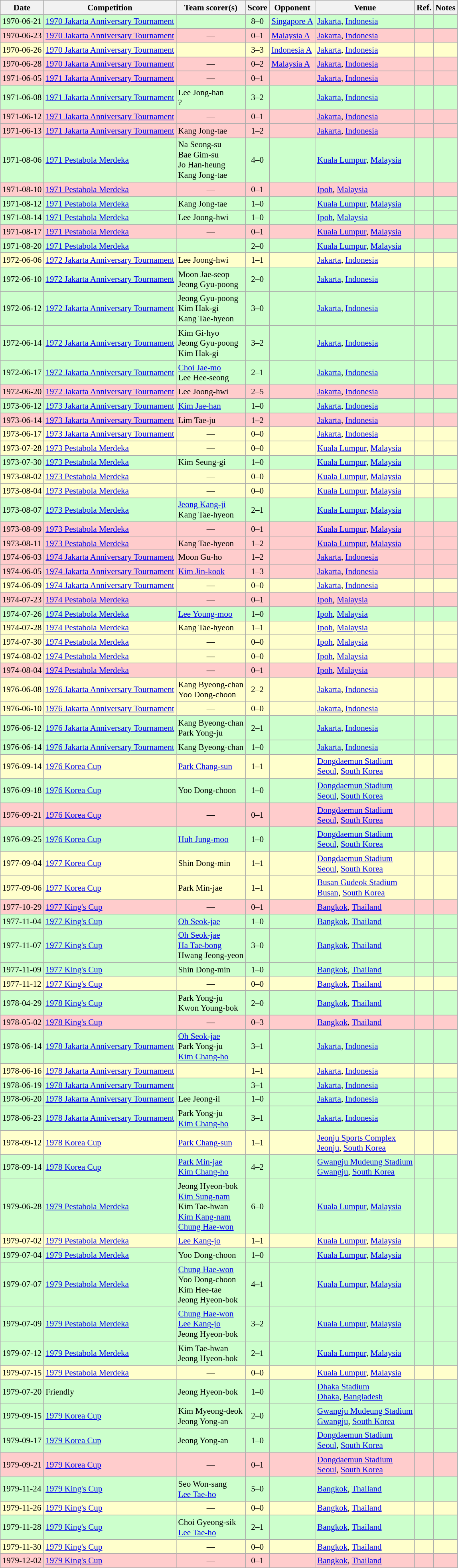<table class="wikitable" style="font-size:88%;">
<tr>
<th>Date</th>
<th>Competition</th>
<th>Team scorer(s)</th>
<th>Score</th>
<th>Opponent</th>
<th>Venue</th>
<th>Ref.</th>
<th>Notes</th>
</tr>
<tr bgcolor="#ccffcc">
<td>1970-06-21</td>
<td><a href='#'>1970 Jakarta Anniversary Tournament</a></td>
<td></td>
<td style="text-align:center;">8–0</td>
<td> <a href='#'>Singapore A</a></td>
<td><a href='#'>Jakarta</a>, <a href='#'>Indonesia</a></td>
<td></td>
<td></td>
</tr>
<tr bgcolor="#ffcccc">
<td>1970-06-23</td>
<td><a href='#'>1970 Jakarta Anniversary Tournament</a></td>
<td align="center">—</td>
<td style="text-align:center;">0–1</td>
<td> <a href='#'>Malaysia A</a></td>
<td><a href='#'>Jakarta</a>, <a href='#'>Indonesia</a></td>
<td></td>
<td></td>
</tr>
<tr bgcolor="#ffffcc">
<td>1970-06-26</td>
<td><a href='#'>1970 Jakarta Anniversary Tournament</a></td>
<td></td>
<td style="text-align:center;">3–3 <br></td>
<td> <a href='#'>Indonesia A</a></td>
<td><a href='#'>Jakarta</a>, <a href='#'>Indonesia</a></td>
<td></td>
<td></td>
</tr>
<tr bgcolor="#ffcccc">
<td>1970-06-28</td>
<td><a href='#'>1970 Jakarta Anniversary Tournament</a></td>
<td align="center">—</td>
<td style="text-align:center;">0–2</td>
<td> <a href='#'>Malaysia A</a></td>
<td><a href='#'>Jakarta</a>, <a href='#'>Indonesia</a></td>
<td></td>
<td></td>
</tr>
<tr bgcolor="#ffcccc">
<td>1971-06-05</td>
<td><a href='#'>1971 Jakarta Anniversary Tournament</a></td>
<td align="center">—</td>
<td align="center">0–1</td>
<td></td>
<td><a href='#'>Jakarta</a>, <a href='#'>Indonesia</a></td>
<td></td>
<td></td>
</tr>
<tr bgcolor="#ccffcc">
<td>1971-06-08</td>
<td><a href='#'>1971 Jakarta Anniversary Tournament</a></td>
<td>Lee Jong-han <br>? </td>
<td align="center">3–2</td>
<td></td>
<td><a href='#'>Jakarta</a>, <a href='#'>Indonesia</a></td>
<td></td>
<td></td>
</tr>
<tr bgcolor="#ffcccc">
<td>1971-06-12</td>
<td><a href='#'>1971 Jakarta Anniversary Tournament</a></td>
<td align="center">—</td>
<td align="center">0–1</td>
<td></td>
<td><a href='#'>Jakarta</a>, <a href='#'>Indonesia</a></td>
<td></td>
<td></td>
</tr>
<tr bgcolor="#ffcccc">
<td>1971-06-13</td>
<td><a href='#'>1971 Jakarta Anniversary Tournament</a></td>
<td>Kang Jong-tae </td>
<td align="center">1–2</td>
<td></td>
<td><a href='#'>Jakarta</a>, <a href='#'>Indonesia</a></td>
<td></td>
<td></td>
</tr>
<tr bgcolor="#ccffcc">
<td>1971-08-06</td>
<td><a href='#'>1971 Pestabola Merdeka</a></td>
<td>Na Seong-su <br>Bae Gim-su <br>Jo Han-heung <br>Kang Jong-tae </td>
<td align="center">4–0</td>
<td></td>
<td><a href='#'>Kuala Lumpur</a>, <a href='#'>Malaysia</a></td>
<td></td>
<td></td>
</tr>
<tr bgcolor="#ffcccc">
<td>1971-08-10</td>
<td><a href='#'>1971 Pestabola Merdeka</a></td>
<td align="center">—</td>
<td align="center">0–1</td>
<td></td>
<td><a href='#'>Ipoh</a>, <a href='#'>Malaysia</a></td>
<td></td>
<td></td>
</tr>
<tr bgcolor="#ccffcc">
<td>1971-08-12</td>
<td><a href='#'>1971 Pestabola Merdeka</a></td>
<td>Kang Jong-tae </td>
<td align="center">1–0</td>
<td></td>
<td><a href='#'>Kuala Lumpur</a>, <a href='#'>Malaysia</a></td>
<td></td>
<td></td>
</tr>
<tr bgcolor="#ccffcc">
<td>1971-08-14</td>
<td><a href='#'>1971 Pestabola Merdeka</a></td>
<td>Lee Joong-hwi </td>
<td align="center">1–0</td>
<td></td>
<td><a href='#'>Ipoh</a>, <a href='#'>Malaysia</a></td>
<td></td>
<td></td>
</tr>
<tr bgcolor="#ffcccc">
<td>1971-08-17</td>
<td><a href='#'>1971 Pestabola Merdeka</a></td>
<td align="center">—</td>
<td align="center">0–1</td>
<td></td>
<td><a href='#'>Kuala Lumpur</a>, <a href='#'>Malaysia</a></td>
<td></td>
<td></td>
</tr>
<tr bgcolor="#ccffcc">
<td>1971-08-20</td>
<td><a href='#'>1971 Pestabola Merdeka</a></td>
<td></td>
<td align="center">2–0</td>
<td></td>
<td><a href='#'>Kuala Lumpur</a>, <a href='#'>Malaysia</a></td>
<td></td>
<td></td>
</tr>
<tr bgcolor="#ffffcc">
<td>1972-06-06</td>
<td><a href='#'>1972 Jakarta Anniversary Tournament</a></td>
<td>Lee Joong-hwi </td>
<td align="center">1–1</td>
<td></td>
<td><a href='#'>Jakarta</a>, <a href='#'>Indonesia</a></td>
<td></td>
<td></td>
</tr>
<tr bgcolor="#ccffcc">
<td>1972-06-10</td>
<td><a href='#'>1972 Jakarta Anniversary Tournament</a></td>
<td>Moon Jae-seop <br>Jeong Gyu-poong </td>
<td align="center">2–0</td>
<td></td>
<td><a href='#'>Jakarta</a>, <a href='#'>Indonesia</a></td>
<td></td>
<td></td>
</tr>
<tr bgcolor="#ccffcc">
<td>1972-06-12</td>
<td><a href='#'>1972 Jakarta Anniversary Tournament</a></td>
<td>Jeong Gyu-poong <br>Kim Hak-gi <br>Kang Tae-hyeon </td>
<td align="center">3–0</td>
<td></td>
<td><a href='#'>Jakarta</a>, <a href='#'>Indonesia</a></td>
<td></td>
<td></td>
</tr>
<tr bgcolor="#ccffcc">
<td>1972-06-14</td>
<td><a href='#'>1972 Jakarta Anniversary Tournament</a></td>
<td>Kim Gi-hyo <br>Jeong Gyu-poong <br>Kim Hak-gi </td>
<td align="center">3–2</td>
<td></td>
<td><a href='#'>Jakarta</a>, <a href='#'>Indonesia</a></td>
<td></td>
<td></td>
</tr>
<tr bgcolor="#ccffcc">
<td>1972-06-17</td>
<td><a href='#'>1972 Jakarta Anniversary Tournament</a></td>
<td><a href='#'>Choi Jae-mo</a> <br>Lee Hee-seong </td>
<td align="center">2–1</td>
<td></td>
<td><a href='#'>Jakarta</a>, <a href='#'>Indonesia</a></td>
<td></td>
<td></td>
</tr>
<tr bgcolor="#ffcccc">
<td>1972-06-20</td>
<td><a href='#'>1972 Jakarta Anniversary Tournament</a></td>
<td>Lee Joong-hwi </td>
<td align="center">2–5</td>
<td></td>
<td><a href='#'>Jakarta</a>, <a href='#'>Indonesia</a></td>
<td></td>
<td></td>
</tr>
<tr bgcolor="#ccffcc">
<td>1973-06-12</td>
<td><a href='#'>1973 Jakarta Anniversary Tournament</a></td>
<td><a href='#'>Kim Jae-han</a> </td>
<td align="center">1–0</td>
<td></td>
<td><a href='#'>Jakarta</a>, <a href='#'>Indonesia</a></td>
<td></td>
<td></td>
</tr>
<tr bgcolor="#ffcccc">
<td>1973-06-14</td>
<td><a href='#'>1973 Jakarta Anniversary Tournament</a></td>
<td>Lim Tae-ju </td>
<td align="center">1–2</td>
<td></td>
<td><a href='#'>Jakarta</a>, <a href='#'>Indonesia</a></td>
<td></td>
<td></td>
</tr>
<tr bgcolor="#ffffcc">
<td>1973-06-17</td>
<td><a href='#'>1973 Jakarta Anniversary Tournament</a></td>
<td align="center">—</td>
<td align="center">0–0</td>
<td></td>
<td><a href='#'>Jakarta</a>, <a href='#'>Indonesia</a></td>
<td></td>
<td></td>
</tr>
<tr bgcolor="#ffffcc">
<td>1973-07-28</td>
<td><a href='#'>1973 Pestabola Merdeka</a></td>
<td align="center">—</td>
<td align="center">0–0 <br></td>
<td></td>
<td><a href='#'>Kuala Lumpur</a>, <a href='#'>Malaysia</a></td>
<td></td>
<td></td>
</tr>
<tr bgcolor="#ccffcc">
<td>1973-07-30</td>
<td><a href='#'>1973 Pestabola Merdeka</a></td>
<td>Kim Seung-gi </td>
<td align="center">1–0</td>
<td></td>
<td><a href='#'>Kuala Lumpur</a>, <a href='#'>Malaysia</a></td>
<td></td>
<td></td>
</tr>
<tr bgcolor="#ffffcc">
<td>1973-08-02</td>
<td><a href='#'>1973 Pestabola Merdeka</a></td>
<td align="center">—</td>
<td align="center">0–0</td>
<td></td>
<td><a href='#'>Kuala Lumpur</a>, <a href='#'>Malaysia</a></td>
<td></td>
<td></td>
</tr>
<tr bgcolor="#ffffcc">
<td>1973-08-04</td>
<td><a href='#'>1973 Pestabola Merdeka</a></td>
<td align="center">—</td>
<td align="center">0–0</td>
<td></td>
<td><a href='#'>Kuala Lumpur</a>, <a href='#'>Malaysia</a></td>
<td></td>
<td></td>
</tr>
<tr bgcolor="#ccffcc">
<td>1973-08-07</td>
<td><a href='#'>1973 Pestabola Merdeka</a></td>
<td><a href='#'>Jeong Kang-ji</a> <br>Kang Tae-hyeon </td>
<td align="center">2–1</td>
<td></td>
<td><a href='#'>Kuala Lumpur</a>, <a href='#'>Malaysia</a></td>
<td></td>
<td></td>
</tr>
<tr bgcolor="#ffcccc">
<td>1973-08-09</td>
<td><a href='#'>1973 Pestabola Merdeka</a></td>
<td align="center">—</td>
<td align="center">0–1</td>
<td></td>
<td><a href='#'>Kuala Lumpur</a>, <a href='#'>Malaysia</a></td>
<td></td>
<td></td>
</tr>
<tr bgcolor="#ffcccc">
<td>1973-08-11</td>
<td><a href='#'>1973 Pestabola Merdeka</a></td>
<td>Kang Tae-hyeon </td>
<td align="center">1–2</td>
<td></td>
<td><a href='#'>Kuala Lumpur</a>, <a href='#'>Malaysia</a></td>
<td></td>
<td></td>
</tr>
<tr bgcolor="#ffcccc">
<td>1974-06-03</td>
<td><a href='#'>1974 Jakarta Anniversary Tournament</a></td>
<td>Moon Gu-ho </td>
<td align="center">1–2</td>
<td></td>
<td><a href='#'>Jakarta</a>, <a href='#'>Indonesia</a></td>
<td></td>
<td></td>
</tr>
<tr bgcolor="#ffcccc">
<td>1974-06-05</td>
<td><a href='#'>1974 Jakarta Anniversary Tournament</a></td>
<td><a href='#'>Kim Jin-kook</a> </td>
<td align="center">1–3</td>
<td></td>
<td><a href='#'>Jakarta</a>, <a href='#'>Indonesia</a></td>
<td></td>
<td></td>
</tr>
<tr bgcolor="#ffffcc">
<td>1974-06-09</td>
<td><a href='#'>1974 Jakarta Anniversary Tournament</a></td>
<td align="center">—</td>
<td align="center">0–0</td>
<td></td>
<td><a href='#'>Jakarta</a>, <a href='#'>Indonesia</a></td>
<td></td>
<td></td>
</tr>
<tr bgcolor="#ffcccc">
<td>1974-07-23</td>
<td><a href='#'>1974 Pestabola Merdeka</a></td>
<td align="center">—</td>
<td align="center">0–1</td>
<td></td>
<td><a href='#'>Ipoh</a>, <a href='#'>Malaysia</a></td>
<td></td>
<td></td>
</tr>
<tr bgcolor="#ccffcc">
<td>1974-07-26</td>
<td><a href='#'>1974 Pestabola Merdeka</a></td>
<td><a href='#'>Lee Young-moo</a> </td>
<td align="center">1–0</td>
<td></td>
<td><a href='#'>Ipoh</a>, <a href='#'>Malaysia</a></td>
<td></td>
<td></td>
</tr>
<tr bgcolor="#ffffcc">
<td>1974-07-28</td>
<td><a href='#'>1974 Pestabola Merdeka</a></td>
<td>Kang Tae-hyeon </td>
<td align="center">1–1</td>
<td></td>
<td><a href='#'>Ipoh</a>, <a href='#'>Malaysia</a></td>
<td></td>
<td></td>
</tr>
<tr bgcolor="#ffffcc">
<td>1974-07-30</td>
<td><a href='#'>1974 Pestabola Merdeka</a></td>
<td align="center">—</td>
<td align="center">0–0</td>
<td></td>
<td><a href='#'>Ipoh</a>, <a href='#'>Malaysia</a></td>
<td></td>
<td></td>
</tr>
<tr bgcolor="#ffffcc">
<td>1974-08-02</td>
<td><a href='#'>1974 Pestabola Merdeka</a></td>
<td align="center">—</td>
<td align="center">0–0 <br></td>
<td></td>
<td><a href='#'>Ipoh</a>, <a href='#'>Malaysia</a></td>
<td></td>
<td></td>
</tr>
<tr bgcolor="#ffcccc">
<td>1974-08-04</td>
<td><a href='#'>1974 Pestabola Merdeka</a></td>
<td align="center">—</td>
<td align="center">0–1</td>
<td></td>
<td><a href='#'>Ipoh</a>, <a href='#'>Malaysia</a></td>
<td></td>
<td></td>
</tr>
<tr bgcolor="#ffffcc">
<td>1976-06-08</td>
<td><a href='#'>1976 Jakarta Anniversary Tournament</a></td>
<td>Kang Byeong-chan <br>Yoo Dong-choon </td>
<td align="center">2–2</td>
<td></td>
<td><a href='#'>Jakarta</a>, <a href='#'>Indonesia</a></td>
<td></td>
<td></td>
</tr>
<tr bgcolor="#ffffcc">
<td>1976-06-10</td>
<td><a href='#'>1976 Jakarta Anniversary Tournament</a></td>
<td align="center">—</td>
<td align="center">0–0</td>
<td></td>
<td><a href='#'>Jakarta</a>, <a href='#'>Indonesia</a></td>
<td></td>
<td></td>
</tr>
<tr bgcolor="#ccffcc">
<td>1976-06-12</td>
<td><a href='#'>1976 Jakarta Anniversary Tournament</a></td>
<td>Kang Byeong-chan <br>Park Yong-ju </td>
<td align="center">2–1</td>
<td></td>
<td><a href='#'>Jakarta</a>, <a href='#'>Indonesia</a></td>
<td></td>
<td></td>
</tr>
<tr bgcolor="#ccffcc">
<td>1976-06-14</td>
<td><a href='#'>1976 Jakarta Anniversary Tournament</a></td>
<td>Kang Byeong-chan </td>
<td align="center">1–0</td>
<td></td>
<td><a href='#'>Jakarta</a>, <a href='#'>Indonesia</a></td>
<td></td>
<td></td>
</tr>
<tr bgcolor="#ffffcc">
<td>1976-09-14</td>
<td><a href='#'>1976 Korea Cup</a></td>
<td><a href='#'>Park Chang-sun</a> </td>
<td align="center">1–1</td>
<td></td>
<td><a href='#'>Dongdaemun Stadium</a><br><a href='#'>Seoul</a>, <a href='#'>South Korea</a></td>
<td></td>
<td></td>
</tr>
<tr bgcolor="#ccffcc">
<td>1976-09-18</td>
<td><a href='#'>1976 Korea Cup</a></td>
<td>Yoo Dong-choon </td>
<td align="center">1–0</td>
<td></td>
<td><a href='#'>Dongdaemun Stadium</a><br><a href='#'>Seoul</a>, <a href='#'>South Korea</a></td>
<td></td>
<td></td>
</tr>
<tr bgcolor="#ffcccc">
<td>1976-09-21</td>
<td><a href='#'>1976 Korea Cup</a></td>
<td align="center">—</td>
<td align="center">0–1</td>
<td></td>
<td><a href='#'>Dongdaemun Stadium</a><br><a href='#'>Seoul</a>, <a href='#'>South Korea</a></td>
<td></td>
<td></td>
</tr>
<tr bgcolor="#ccffcc">
<td>1976-09-25</td>
<td><a href='#'>1976 Korea Cup</a></td>
<td><a href='#'>Huh Jung-moo</a> </td>
<td align="center">1–0</td>
<td></td>
<td><a href='#'>Dongdaemun Stadium</a><br><a href='#'>Seoul</a>, <a href='#'>South Korea</a></td>
<td></td>
<td></td>
</tr>
<tr bgcolor="#ffffcc">
<td>1977-09-04</td>
<td><a href='#'>1977 Korea Cup</a></td>
<td>Shin Dong-min </td>
<td align="center">1–1</td>
<td></td>
<td><a href='#'>Dongdaemun Stadium</a><br><a href='#'>Seoul</a>, <a href='#'>South Korea</a></td>
<td></td>
<td></td>
</tr>
<tr bgcolor="#ffffcc">
<td>1977-09-06</td>
<td><a href='#'>1977 Korea Cup</a></td>
<td>Park Min-jae </td>
<td align="center">1–1</td>
<td></td>
<td><a href='#'>Busan Gudeok Stadium</a><br><a href='#'>Busan</a>, <a href='#'>South Korea</a></td>
<td></td>
<td></td>
</tr>
<tr bgcolor="#ffcccc">
<td>1977-10-29</td>
<td><a href='#'>1977 King's Cup</a></td>
<td align="center">—</td>
<td align="center">0–1</td>
<td></td>
<td><a href='#'>Bangkok</a>, <a href='#'>Thailand</a></td>
<td></td>
<td></td>
</tr>
<tr bgcolor="#ccffcc">
<td>1977-11-04</td>
<td><a href='#'>1977 King's Cup</a></td>
<td><a href='#'>Oh Seok-jae</a> </td>
<td align="center">1–0</td>
<td></td>
<td><a href='#'>Bangkok</a>, <a href='#'>Thailand</a></td>
<td></td>
<td></td>
</tr>
<tr bgcolor="#ccffcc">
<td>1977-11-07</td>
<td><a href='#'>1977 King's Cup</a></td>
<td><a href='#'>Oh Seok-jae</a> <br><a href='#'>Ha Tae-bong</a> <br>Hwang Jeong-yeon </td>
<td align="center">3–0</td>
<td></td>
<td><a href='#'>Bangkok</a>, <a href='#'>Thailand</a></td>
<td></td>
<td></td>
</tr>
<tr bgcolor="#ccffcc">
<td>1977-11-09</td>
<td><a href='#'>1977 King's Cup</a></td>
<td>Shin Dong-min </td>
<td align="center">1–0</td>
<td></td>
<td><a href='#'>Bangkok</a>, <a href='#'>Thailand</a></td>
<td></td>
<td></td>
</tr>
<tr bgcolor="#ffffcc">
<td>1977-11-12</td>
<td><a href='#'>1977 King's Cup</a></td>
<td align="center">—</td>
<td align="center">0–0</td>
<td></td>
<td><a href='#'>Bangkok</a>, <a href='#'>Thailand</a></td>
<td></td>
<td></td>
</tr>
<tr bgcolor="#ccffcc">
<td>1978-04-29</td>
<td><a href='#'>1978 King's Cup</a></td>
<td>Park Yong-ju <br>Kwon Young-bok </td>
<td align="center">2–0</td>
<td></td>
<td><a href='#'>Bangkok</a>, <a href='#'>Thailand</a></td>
<td></td>
<td></td>
</tr>
<tr bgcolor="#ffcccc">
<td>1978-05-02</td>
<td><a href='#'>1978 King's Cup</a></td>
<td align="center">—</td>
<td align="center">0–3</td>
<td></td>
<td><a href='#'>Bangkok</a>, <a href='#'>Thailand</a></td>
<td></td>
<td></td>
</tr>
<tr bgcolor="#ccffcc">
<td>1978-06-14</td>
<td><a href='#'>1978 Jakarta Anniversary Tournament</a></td>
<td><a href='#'>Oh Seok-jae</a> <br>Park Yong-ju <br><a href='#'>Kim Chang-ho</a> </td>
<td align="center">3–1</td>
<td></td>
<td><a href='#'>Jakarta</a>, <a href='#'>Indonesia</a></td>
<td></td>
<td></td>
</tr>
<tr bgcolor="#ffffcc">
<td>1978-06-16</td>
<td><a href='#'>1978 Jakarta Anniversary Tournament</a></td>
<td></td>
<td align="center">1–1</td>
<td></td>
<td><a href='#'>Jakarta</a>, <a href='#'>Indonesia</a></td>
<td></td>
<td></td>
</tr>
<tr bgcolor="#ccffcc">
<td>1978-06-19</td>
<td><a href='#'>1978 Jakarta Anniversary Tournament</a></td>
<td></td>
<td align="center">3–1</td>
<td></td>
<td><a href='#'>Jakarta</a>, <a href='#'>Indonesia</a></td>
<td></td>
<td></td>
</tr>
<tr bgcolor="#ccffcc">
<td>1978-06-20</td>
<td><a href='#'>1978 Jakarta Anniversary Tournament</a></td>
<td>Lee Jeong-il </td>
<td align="center">1–0</td>
<td></td>
<td><a href='#'>Jakarta</a>, <a href='#'>Indonesia</a></td>
<td></td>
<td></td>
</tr>
<tr bgcolor="#ccffcc">
<td>1978-06-23</td>
<td><a href='#'>1978 Jakarta Anniversary Tournament</a></td>
<td>Park Yong-ju <br><a href='#'>Kim Chang-ho</a> </td>
<td align="center">3–1</td>
<td></td>
<td><a href='#'>Jakarta</a>, <a href='#'>Indonesia</a></td>
<td></td>
<td></td>
</tr>
<tr bgcolor="#ffffcc">
<td>1978-09-12</td>
<td><a href='#'>1978 Korea Cup</a></td>
<td><a href='#'>Park Chang-sun</a> </td>
<td align="center">1–1</td>
<td></td>
<td><a href='#'>Jeonju Sports Complex</a><br><a href='#'>Jeonju</a>, <a href='#'>South Korea</a></td>
<td></td>
<td></td>
</tr>
<tr bgcolor="#ccffcc">
<td>1978-09-14</td>
<td><a href='#'>1978 Korea Cup</a></td>
<td><a href='#'>Park Min-jae</a> <br><a href='#'>Kim Chang-ho</a> </td>
<td align="center">4–2</td>
<td></td>
<td><a href='#'>Gwangju Mudeung Stadium</a><br><a href='#'>Gwangju</a>, <a href='#'>South Korea</a></td>
<td></td>
<td></td>
</tr>
<tr bgcolor="#ccffcc">
<td>1979-06-28</td>
<td><a href='#'>1979 Pestabola Merdeka</a></td>
<td>Jeong Hyeon-bok <br><a href='#'>Kim Sung-nam</a> <br>Kim Tae-hwan <br><a href='#'>Kim Kang-nam</a> <br><a href='#'>Chung Hae-won</a> </td>
<td align="center">6–0</td>
<td></td>
<td><a href='#'>Kuala Lumpur</a>, <a href='#'>Malaysia</a></td>
<td></td>
<td></td>
</tr>
<tr bgcolor="#ffffcc">
<td>1979-07-02</td>
<td><a href='#'>1979 Pestabola Merdeka</a></td>
<td><a href='#'>Lee Kang-jo</a> </td>
<td align="center">1–1</td>
<td></td>
<td><a href='#'>Kuala Lumpur</a>, <a href='#'>Malaysia</a></td>
<td></td>
<td></td>
</tr>
<tr bgcolor="#ccffcc">
<td>1979-07-04</td>
<td><a href='#'>1979 Pestabola Merdeka</a></td>
<td>Yoo Dong-choon </td>
<td align="center">1–0</td>
<td></td>
<td><a href='#'>Kuala Lumpur</a>, <a href='#'>Malaysia</a></td>
<td></td>
<td></td>
</tr>
<tr bgcolor="#ccffcc">
<td>1979-07-07</td>
<td><a href='#'>1979 Pestabola Merdeka</a></td>
<td><a href='#'>Chung Hae-won</a> <br>Yoo Dong-choon <br>Kim Hee-tae <br>Jeong Hyeon-bok </td>
<td align="center">4–1</td>
<td></td>
<td><a href='#'>Kuala Lumpur</a>, <a href='#'>Malaysia</a></td>
<td></td>
<td></td>
</tr>
<tr bgcolor="#ccffcc">
<td>1979-07-09</td>
<td><a href='#'>1979 Pestabola Merdeka</a></td>
<td><a href='#'>Chung Hae-won</a> <br><a href='#'>Lee Kang-jo</a> <br>Jeong Hyeon-bok</td>
<td align="center">3–2</td>
<td></td>
<td><a href='#'>Kuala Lumpur</a>, <a href='#'>Malaysia</a></td>
<td></td>
<td></td>
</tr>
<tr bgcolor="#ccffcc">
<td>1979-07-12</td>
<td><a href='#'>1979 Pestabola Merdeka</a></td>
<td>Kim Tae-hwan <br>Jeong Hyeon-bok </td>
<td align="center">2–1</td>
<td></td>
<td><a href='#'>Kuala Lumpur</a>, <a href='#'>Malaysia</a></td>
<td></td>
<td></td>
</tr>
<tr bgcolor="#ffffcc">
<td>1979-07-15</td>
<td><a href='#'>1979 Pestabola Merdeka</a></td>
<td align="center">—</td>
<td align="center">0–0 </td>
<td></td>
<td><a href='#'>Kuala Lumpur</a>, <a href='#'>Malaysia</a></td>
<td></td>
<td></td>
</tr>
<tr bgcolor="#ccffcc">
<td>1979-07-20</td>
<td>Friendly</td>
<td>Jeong Hyeon-bok </td>
<td align="center">1–0</td>
<td></td>
<td><a href='#'>Dhaka Stadium</a><br><a href='#'>Dhaka</a>, <a href='#'>Bangladesh</a></td>
<td></td>
<td></td>
</tr>
<tr bgcolor="#ccffcc">
<td>1979-09-15</td>
<td><a href='#'>1979 Korea Cup</a></td>
<td>Kim Myeong-deok <br>Jeong Yong-an </td>
<td align="center">2–0</td>
<td></td>
<td><a href='#'>Gwangju Mudeung Stadium</a><br><a href='#'>Gwangju</a>, <a href='#'>South Korea</a></td>
<td></td>
<td></td>
</tr>
<tr bgcolor="#ccffcc">
<td>1979-09-17</td>
<td><a href='#'>1979 Korea Cup</a></td>
<td>Jeong Yong-an </td>
<td align="center">1–0</td>
<td></td>
<td><a href='#'>Dongdaemun Stadium</a><br><a href='#'>Seoul</a>, <a href='#'>South Korea</a></td>
<td></td>
<td></td>
</tr>
<tr bgcolor="#ffcccc">
<td>1979-09-21</td>
<td><a href='#'>1979 Korea Cup</a></td>
<td align="center">—</td>
<td align="center">0–1</td>
<td></td>
<td><a href='#'>Dongdaemun Stadium</a><br><a href='#'>Seoul</a>, <a href='#'>South Korea</a></td>
<td></td>
<td></td>
</tr>
<tr bgcolor="#ccffcc">
<td>1979-11-24</td>
<td><a href='#'>1979 King's Cup</a></td>
<td>Seo Won-sang <br><a href='#'>Lee Tae-ho</a> </td>
<td align="center">5–0</td>
<td></td>
<td><a href='#'>Bangkok</a>, <a href='#'>Thailand</a></td>
<td></td>
<td></td>
</tr>
<tr bgcolor="#ffffcc">
<td>1979-11-26</td>
<td><a href='#'>1979 King's Cup</a></td>
<td align="center">—</td>
<td align="center">0–0</td>
<td></td>
<td><a href='#'>Bangkok</a>, <a href='#'>Thailand</a></td>
<td></td>
<td></td>
</tr>
<tr bgcolor="#ccffcc">
<td>1979-11-28</td>
<td><a href='#'>1979 King's Cup</a></td>
<td>Choi Gyeong-sik <br><a href='#'>Lee Tae-ho</a> </td>
<td align="center">2–1</td>
<td></td>
<td><a href='#'>Bangkok</a>, <a href='#'>Thailand</a></td>
<td></td>
<td></td>
</tr>
<tr bgcolor="#ffffcc">
<td>1979-11-30</td>
<td><a href='#'>1979 King's Cup</a></td>
<td align="center">—</td>
<td align="center">0–0</td>
<td></td>
<td><a href='#'>Bangkok</a>, <a href='#'>Thailand</a></td>
<td></td>
<td></td>
</tr>
<tr bgcolor="#ffcccc">
<td>1979-12-02</td>
<td><a href='#'>1979 King's Cup</a></td>
<td align="center">—</td>
<td align="center">0–1</td>
<td></td>
<td><a href='#'>Bangkok</a>, <a href='#'>Thailand</a></td>
<td></td>
<td></td>
</tr>
</table>
